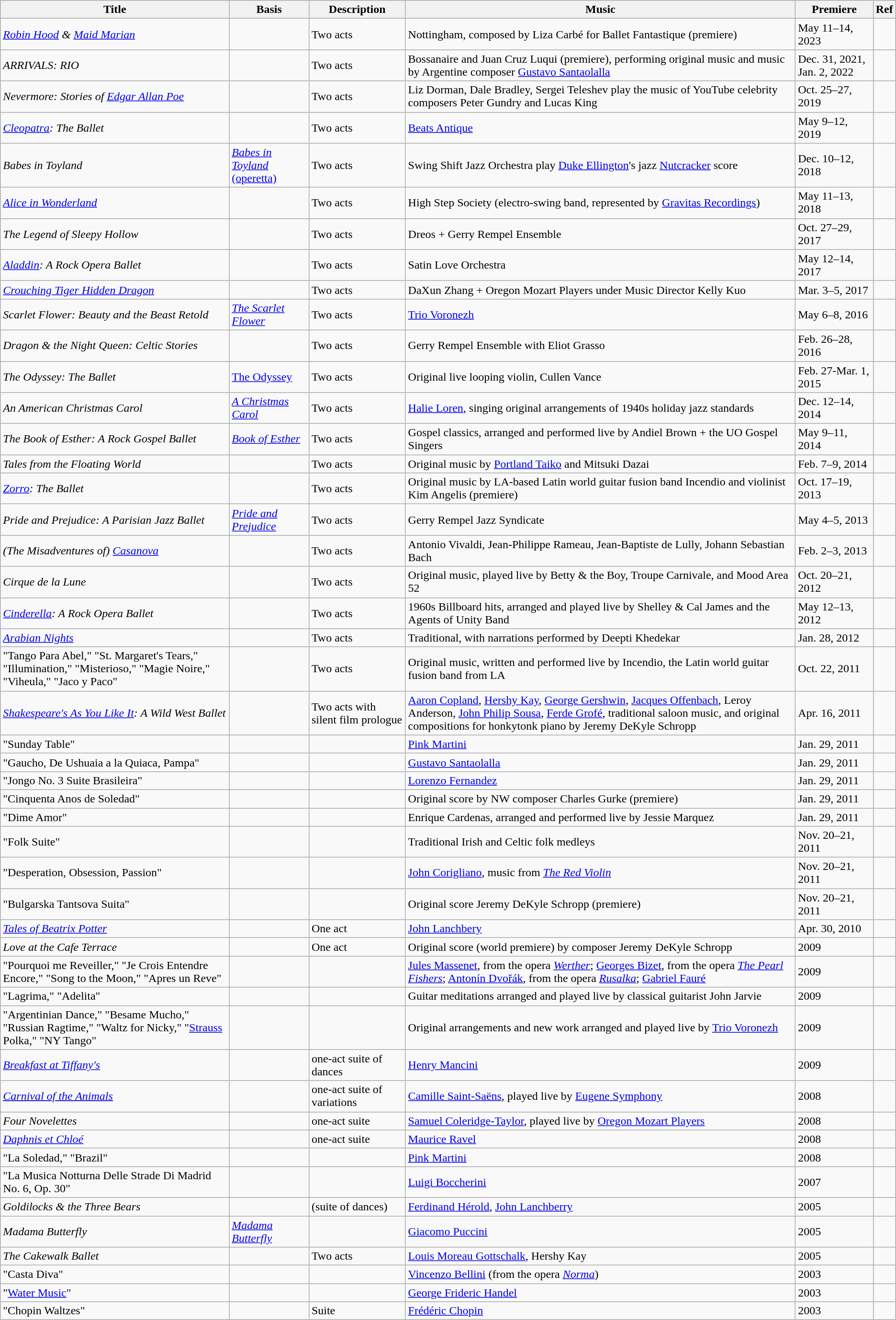<table class="wikitable mw-collapsible">
<tr>
<th>Title</th>
<th>Basis</th>
<th>Description</th>
<th>Music</th>
<th>Premiere</th>
<th>Ref</th>
</tr>
<tr>
<td><em><a href='#'>Robin Hood</a> & <a href='#'>Maid Marian</a></em></td>
<td></td>
<td>Two acts</td>
<td>Nottingham, composed by Liza Carbé for Ballet Fantastique (premiere)</td>
<td>May 11–14, 2023</td>
<td></td>
</tr>
<tr>
<td><em>ARRIVALS: RIO</em></td>
<td></td>
<td>Two acts</td>
<td>Bossanaire and Juan Cruz Luqui (premiere), performing original music and music by Argentine composer <a href='#'>Gustavo Santaolalla</a></td>
<td>Dec. 31, 2021, Jan. 2, 2022</td>
<td></td>
</tr>
<tr>
<td><em>Nevermore: Stories of <a href='#'>Edgar Allan Poe</a></em></td>
<td></td>
<td>Two acts</td>
<td>Liz Dorman, Dale Bradley, Sergei Teleshev play the music of YouTube celebrity composers Peter Gundry and Lucas King</td>
<td>Oct. 25–27, 2019</td>
<td></td>
</tr>
<tr>
<td><em><a href='#'>Cleopatra</a>: The Ballet</em></td>
<td></td>
<td>Two acts</td>
<td><a href='#'>Beats Antique</a></td>
<td>May 9–12, 2019</td>
<td></td>
</tr>
<tr>
<td><em>Babes in Toyland</em></td>
<td><a href='#'><em>Babes in Toyland</em> (operetta)</a></td>
<td>Two acts</td>
<td>Swing Shift Jazz Orchestra play <a href='#'>Duke Ellington</a>'s jazz <a href='#'>Nutcracker</a> score</td>
<td>Dec. 10–12, 2018</td>
<td></td>
</tr>
<tr>
<td><em><a href='#'>Alice in Wonderland</a></em></td>
<td></td>
<td>Two acts</td>
<td>High Step Society (electro-swing band, represented by <a href='#'>Gravitas Recordings</a>)</td>
<td>May 11–13, 2018</td>
<td></td>
</tr>
<tr>
<td><em>The Legend of Sleepy Hollow</em></td>
<td></td>
<td>Two acts</td>
<td>Dreos + Gerry Rempel Ensemble</td>
<td>Oct. 27–29, 2017</td>
<td></td>
</tr>
<tr>
<td><em><a href='#'>Aladdin</a>: A Rock Opera Ballet</em></td>
<td></td>
<td>Two acts</td>
<td>Satin Love Orchestra</td>
<td>May 12–14, 2017</td>
<td></td>
</tr>
<tr>
<td><em><a href='#'>Crouching Tiger Hidden Dragon</a></em></td>
<td></td>
<td>Two acts</td>
<td>DaXun Zhang + Oregon Mozart Players under Music Director Kelly Kuo</td>
<td>Mar. 3–5, 2017</td>
<td></td>
</tr>
<tr>
<td><em>Scarlet Flower: Beauty and the Beast Retold</em></td>
<td><a href='#'><em>The Scarlet Flower</em></a></td>
<td>Two acts</td>
<td><a href='#'>Trio Voronezh</a></td>
<td>May 6–8, 2016</td>
<td></td>
</tr>
<tr>
<td><em>Dragon & the Night Queen: Celtic Stories</em></td>
<td></td>
<td>Two acts</td>
<td>Gerry Rempel Ensemble with Eliot Grasso</td>
<td>Feb. 26–28, 2016</td>
<td></td>
</tr>
<tr>
<td><em>The Odyssey: The Ballet</em></td>
<td><a href='#'>The Odyssey</a></td>
<td>Two acts</td>
<td>Original live looping violin, Cullen Vance</td>
<td>Feb. 27-Mar. 1, 2015</td>
<td></td>
</tr>
<tr>
<td><em>An American Christmas Carol</em></td>
<td><em><a href='#'>A Christmas Carol</a></em></td>
<td>Two acts</td>
<td><a href='#'>Halie Loren</a>, singing original arrangements of 1940s holiday jazz standards</td>
<td>Dec. 12–14, 2014</td>
<td></td>
</tr>
<tr>
<td><em>The Book of Esther: A Rock Gospel Ballet</em></td>
<td><em><a href='#'>Book of Esther</a></em></td>
<td>Two acts</td>
<td>Gospel classics, arranged and performed live by Andiel Brown + the UO Gospel Singers</td>
<td>May 9–11, 2014</td>
<td></td>
</tr>
<tr>
<td><em>Tales from the Floating World</em></td>
<td></td>
<td>Two acts</td>
<td>Original music by <a href='#'>Portland Taiko</a> and Mitsuki Dazai</td>
<td>Feb. 7–9, 2014</td>
<td></td>
</tr>
<tr>
<td><em><a href='#'>Zorro</a>: The Ballet</em></td>
<td></td>
<td>Two acts</td>
<td>Original music by LA-based Latin world guitar fusion band Incendio and violinist Kim Angelis (premiere)</td>
<td>Oct. 17–19, 2013</td>
<td></td>
</tr>
<tr>
<td><em>Pride and Prejudice: A Parisian Jazz Ballet</em></td>
<td><em><a href='#'>Pride and Prejudice</a></em></td>
<td>Two acts</td>
<td>Gerry Rempel Jazz Syndicate</td>
<td>May 4–5, 2013</td>
<td></td>
</tr>
<tr>
<td><em>(The Misadventures of) <a href='#'>Casanova</a></em></td>
<td></td>
<td>Two acts</td>
<td>Antonio Vivaldi, Jean-Philippe Rameau, Jean-Baptiste de Lully, Johann Sebastian Bach</td>
<td>Feb. 2–3, 2013</td>
<td></td>
</tr>
<tr>
<td><em>Cirque de la Lune</em></td>
<td></td>
<td>Two acts</td>
<td>Original music, played live by Betty & the Boy, Troupe Carnivale, and Mood Area 52</td>
<td>Oct. 20–21, 2012</td>
<td></td>
</tr>
<tr>
<td><em><a href='#'>Cinderella</a>: A Rock Opera Ballet</em></td>
<td></td>
<td>Two acts</td>
<td>1960s Billboard hits, arranged and played live by Shelley & Cal James and the Agents of Unity Band</td>
<td>May 12–13, 2012</td>
<td></td>
</tr>
<tr>
<td><em><a href='#'>Arabian Nights</a></em></td>
<td></td>
<td>Two acts</td>
<td>Traditional, with narrations performed by Deepti Khedekar</td>
<td>Jan. 28, 2012</td>
<td></td>
</tr>
<tr>
<td>"Tango Para Abel," "St. Margaret's Tears," "Illumination," "Misterioso," "Magie Noire," "Viheula," "Jaco y Paco"</td>
<td></td>
<td>Two acts</td>
<td>Original music, written and performed live by Incendio, the Latin world guitar fusion band from LA</td>
<td>Oct. 22, 2011</td>
<td></td>
</tr>
<tr>
<td><em><a href='#'>Shakespeare's As You Like It</a>: A Wild West Ballet</em></td>
<td></td>
<td>Two acts with silent film prologue</td>
<td><a href='#'>Aaron Copland</a>, <a href='#'>Hershy Kay</a>, <a href='#'>George Gershwin</a>, <a href='#'>Jacques Offenbach</a>, Leroy Anderson, <a href='#'>John Philip Sousa</a>, <a href='#'>Ferde Grofé</a>, traditional saloon music, and original compositions for honkytonk piano by Jeremy DeKyle Schropp</td>
<td>Apr. 16, 2011</td>
<td></td>
</tr>
<tr>
<td>"Sunday Table"</td>
<td></td>
<td></td>
<td><a href='#'>Pink Martini</a></td>
<td>Jan. 29, 2011</td>
<td></td>
</tr>
<tr>
<td>"Gaucho, De Ushuaia a la Quiaca, Pampa"</td>
<td></td>
<td></td>
<td><a href='#'>Gustavo Santaolalla</a></td>
<td>Jan. 29, 2011</td>
<td></td>
</tr>
<tr>
<td>"Jongo No. 3 Suite Brasileira"</td>
<td></td>
<td></td>
<td><a href='#'>Lorenzo Fernandez</a></td>
<td>Jan. 29, 2011</td>
<td></td>
</tr>
<tr>
<td>"Cinquenta Anos de Soledad"</td>
<td></td>
<td></td>
<td>Original score by NW composer Charles Gurke (premiere)</td>
<td>Jan. 29, 2011</td>
<td></td>
</tr>
<tr>
<td>"Dime Amor"</td>
<td></td>
<td></td>
<td>Enrique Cardenas, arranged and performed live by Jessie Marquez</td>
<td>Jan. 29, 2011</td>
<td></td>
</tr>
<tr>
<td>"Folk Suite"</td>
<td></td>
<td></td>
<td>Traditional Irish and Celtic folk medleys</td>
<td>Nov. 20–21, 2011</td>
<td></td>
</tr>
<tr>
<td>"Desperation, Obsession, Passion"</td>
<td></td>
<td></td>
<td><a href='#'>John Corigliano</a>, music from <em><a href='#'>The Red Violin</a></em></td>
<td>Nov. 20–21, 2011</td>
<td></td>
</tr>
<tr>
<td>"Bulgarska Tantsova Suita"</td>
<td></td>
<td></td>
<td>Original score Jeremy DeKyle Schropp (premiere)</td>
<td>Nov. 20–21, 2011</td>
<td></td>
</tr>
<tr>
<td><em><a href='#'>Tales of Beatrix Potter</a></em></td>
<td></td>
<td>One act</td>
<td><a href='#'>John Lanchbery</a></td>
<td>Apr. 30, 2010</td>
<td></td>
</tr>
<tr>
<td><em>Love at the Cafe Terrace</em></td>
<td></td>
<td>One act</td>
<td>Original score (world premiere) by composer Jeremy DeKyle Schropp</td>
<td>2009</td>
<td></td>
</tr>
<tr>
<td>"Pourquoi me Reveiller," "Je Crois Entendre Encore," "Song to the Moon," "Apres un Reve"</td>
<td></td>
<td></td>
<td><a href='#'>Jules Massenet</a>, from the opera <em><a href='#'>Werther</a></em>; <a href='#'>Georges Bizet</a>, from the opera <em><a href='#'>The Pearl Fishers</a></em>; <a href='#'>Antonín Dvořák</a>, from the opera <em><a href='#'>Rusalka</a></em>; <a href='#'>Gabriel Fauré</a></td>
<td>2009</td>
<td></td>
</tr>
<tr>
<td>"Lagrima," "Adelita"</td>
<td></td>
<td></td>
<td>Guitar meditations arranged and played live by classical guitarist John Jarvie</td>
<td>2009</td>
<td></td>
</tr>
<tr>
<td>"Argentinian Dance," "Besame Mucho," "Russian Ragtime," "Waltz for Nicky," "<a href='#'>Strauss</a> Polka," "NY Tango"</td>
<td></td>
<td></td>
<td>Original arrangements and new work arranged and played live by <a href='#'>Trio Voronezh</a></td>
<td>2009</td>
<td></td>
</tr>
<tr>
<td><em><a href='#'>Breakfast at Tiffany's</a></em></td>
<td></td>
<td>one-act suite of dances</td>
<td><a href='#'>Henry Mancini</a></td>
<td>2009</td>
<td></td>
</tr>
<tr>
<td><em><u><a href='#'>Carnival of the Animals</a></u></em></td>
<td></td>
<td>one-act suite of variations</td>
<td><a href='#'>Camille Saint-Saëns</a>, played live by <a href='#'>Eugene Symphony</a></td>
<td>2008</td>
<td></td>
</tr>
<tr>
<td><em>Four Novelettes</em></td>
<td></td>
<td>one-act suite</td>
<td><a href='#'>Samuel Coleridge-Taylor</a>, played live by <a href='#'>Oregon Mozart Players</a></td>
<td>2008</td>
<td></td>
</tr>
<tr>
<td><em><a href='#'>Daphnis et Chloé</a></em></td>
<td></td>
<td>one-act suite</td>
<td><a href='#'>Maurice Ravel</a></td>
<td>2008</td>
<td></td>
</tr>
<tr>
<td>"La Soledad," "Brazil"</td>
<td></td>
<td></td>
<td><a href='#'>Pink Martini</a></td>
<td>2008</td>
<td></td>
</tr>
<tr>
<td>"La Musica Notturna Delle Strade Di Madrid No. 6, Op. 30"</td>
<td></td>
<td></td>
<td><a href='#'>Luigi Boccherini</a></td>
<td>2007</td>
<td></td>
</tr>
<tr>
<td><em>Goldilocks & the Three Bears</em></td>
<td></td>
<td>(suite of dances)</td>
<td><a href='#'>Ferdinand Hérold</a>, <a href='#'>John Lanchberry</a></td>
<td>2005</td>
<td></td>
</tr>
<tr>
<td><em>Madama Butterfly</em></td>
<td><em><a href='#'>Madama Butterfly</a></em></td>
<td></td>
<td><a href='#'>Giacomo Puccini</a></td>
<td>2005</td>
<td></td>
</tr>
<tr>
<td><em>The Cakewalk Ballet</em></td>
<td></td>
<td>Two acts</td>
<td><a href='#'>Louis Moreau Gottschalk</a>, Hershy Kay</td>
<td>2005</td>
<td></td>
</tr>
<tr>
<td>"Casta Diva"</td>
<td></td>
<td></td>
<td><a href='#'>Vincenzo Bellini</a> (from the opera <em><a href='#'>Norma</a></em>)</td>
<td>2003</td>
<td></td>
</tr>
<tr>
<td>"<a href='#'>Water Music</a>"</td>
<td></td>
<td></td>
<td><a href='#'>George Frideric Handel</a></td>
<td>2003</td>
<td></td>
</tr>
<tr>
<td>"Chopin Waltzes"</td>
<td></td>
<td>Suite</td>
<td><a href='#'>Frédéric Chopin</a></td>
<td>2003</td>
<td></td>
</tr>
</table>
